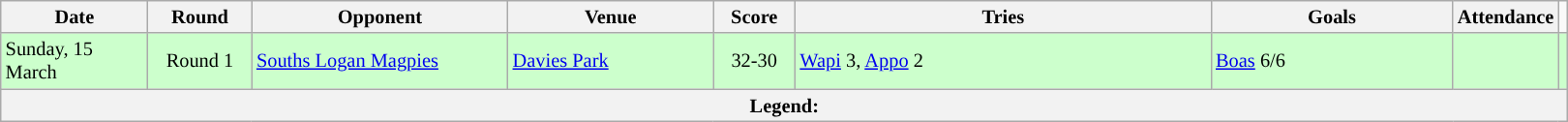<table class="wikitable" style="font-size:85%;">
<tr>
<th style="width:95px;">Date</th>
<th style="width:65px;">Round</th>
<th style="width:170px;">Opponent</th>
<th style="width:135px;">Venue</th>
<th style="width:50px;">Score</th>
<th style="width:280px;">Tries</th>
<th style="width:160px;">Goals</th>
<th style="width:60px;">Attendance</th>
</tr>
<tr style="background:#CCFFCC">
<td>Sunday, 15 March</td>
<td style="text-align:center;">Round 1</td>
<td> <a href='#'>Souths Logan Magpies</a></td>
<td><a href='#'>Davies Park</a></td>
<td style=text-align:center;">32-30</td>
<td><a href='#'>Wapi</a> 3, <a href='#'>Appo</a> 2</td>
<td><a href='#'>Boas</a> 6/6</td>
<td></td>
<td style="text-align:center;"></td>
</tr>
<tr>
<th colspan="11"><strong>Legend</strong>:    </th>
</tr>
</table>
